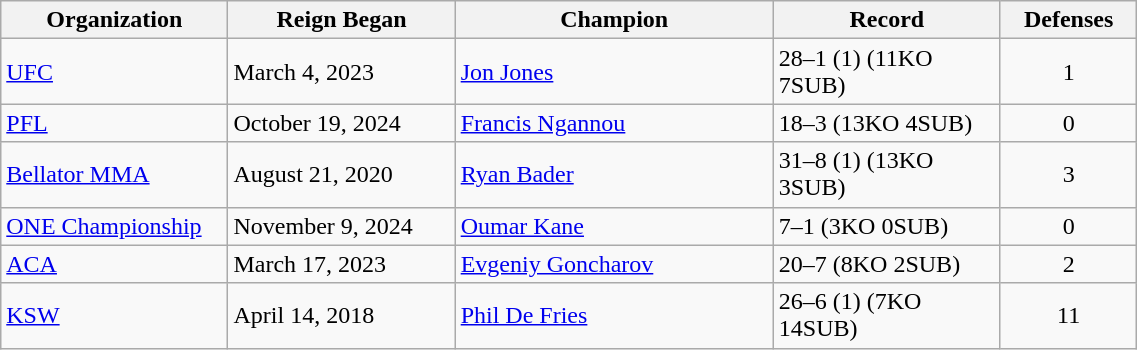<table class="wikitable" style="width:60%;">
<tr>
<th style="width:20%;">Organization</th>
<th style="width:20%;">Reign Began</th>
<th style="width:28%;">Champion</th>
<th style="width:20%;">Record</th>
<th style="width:12%;">Defenses</th>
</tr>
<tr>
<td><a href='#'>UFC</a></td>
<td>March 4, 2023</td>
<td> <a href='#'>Jon Jones</a></td>
<td>28–1 (1) (11KO 7SUB)</td>
<td align=center>1</td>
</tr>
<tr>
<td><a href='#'>PFL</a></td>
<td>October 19, 2024</td>
<td> <a href='#'>Francis Ngannou</a></td>
<td>18–3 (13KO 4SUB)</td>
<td align=center>0</td>
</tr>
<tr>
<td><a href='#'>Bellator MMA</a></td>
<td>August 21, 2020</td>
<td> <a href='#'>Ryan Bader</a></td>
<td>31–8 (1) (13KO 3SUB)</td>
<td align=center>3</td>
</tr>
<tr>
<td><a href='#'>ONE Championship</a></td>
<td>November 9, 2024</td>
<td> <a href='#'>Oumar Kane</a></td>
<td>7–1 (3KO 0SUB)</td>
<td align=center>0</td>
</tr>
<tr>
<td><a href='#'>ACA</a></td>
<td>March 17, 2023</td>
<td> <a href='#'>Evgeniy Goncharov</a></td>
<td>20–7 (8KO 2SUB)</td>
<td align=center>2</td>
</tr>
<tr>
<td><a href='#'>KSW</a></td>
<td>April 14, 2018</td>
<td> <a href='#'>Phil De Fries</a></td>
<td>26–6 (1) (7KO 14SUB)</td>
<td align=center>11</td>
</tr>
</table>
